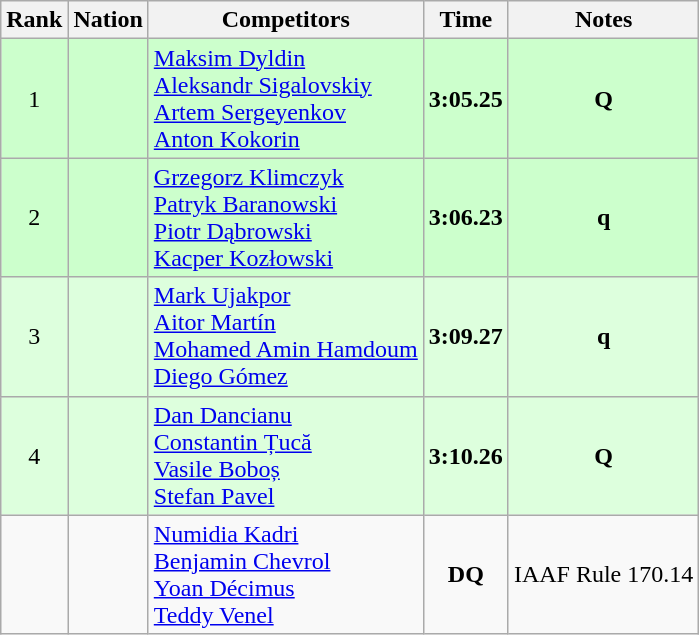<table class="wikitable sortable" style="text-align:center">
<tr>
<th>Rank</th>
<th>Nation</th>
<th>Competitors</th>
<th>Time</th>
<th>Notes</th>
</tr>
<tr bgcolor=ccffcc>
<td>1</td>
<td align=left></td>
<td align=left><a href='#'>Maksim Dyldin</a><br><a href='#'>Aleksandr Sigalovskiy</a><br><a href='#'>Artem Sergeyenkov</a><br><a href='#'>Anton Kokorin</a></td>
<td><strong>3:05.25</strong></td>
<td><strong>Q</strong></td>
</tr>
<tr bgcolor=ccffcc>
<td>2</td>
<td align=left></td>
<td align=left><a href='#'>Grzegorz Klimczyk</a><br><a href='#'>Patryk Baranowski</a><br><a href='#'>Piotr Dąbrowski</a><br><a href='#'>Kacper Kozłowski</a></td>
<td><strong>3:06.23</strong></td>
<td><strong>q</strong></td>
</tr>
<tr bgcolor=ddffdd>
<td>3</td>
<td align=left></td>
<td align=left><a href='#'>Mark Ujakpor</a><br><a href='#'>Aitor Martín</a><br><a href='#'>Mohamed Amin Hamdoum</a><br><a href='#'>Diego Gómez</a></td>
<td><strong>3:09.27</strong></td>
<td><strong>q</strong></td>
</tr>
<tr bgcolor=ddffdd>
<td>4</td>
<td align=left></td>
<td align=left><a href='#'>Dan Dancianu</a><br><a href='#'>Constantin Țucă</a><br><a href='#'>Vasile Boboș</a><br><a href='#'>Stefan Pavel</a></td>
<td><strong>3:10.26</strong></td>
<td><strong>Q</strong></td>
</tr>
<tr>
<td></td>
<td align=left></td>
<td align=left><a href='#'>Numidia Kadri</a><br><a href='#'>Benjamin Chevrol</a><br><a href='#'>Yoan Décimus</a><br><a href='#'>Teddy Venel</a></td>
<td><strong>DQ</strong></td>
<td>IAAF Rule 170.14</td>
</tr>
</table>
